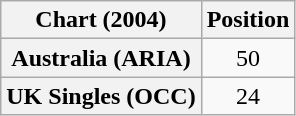<table class="wikitable sortable plainrowheaders" style="text-align:center">
<tr>
<th>Chart (2004)</th>
<th>Position</th>
</tr>
<tr>
<th scope="row">Australia (ARIA)</th>
<td>50</td>
</tr>
<tr>
<th scope="row">UK Singles (OCC)</th>
<td>24</td>
</tr>
</table>
